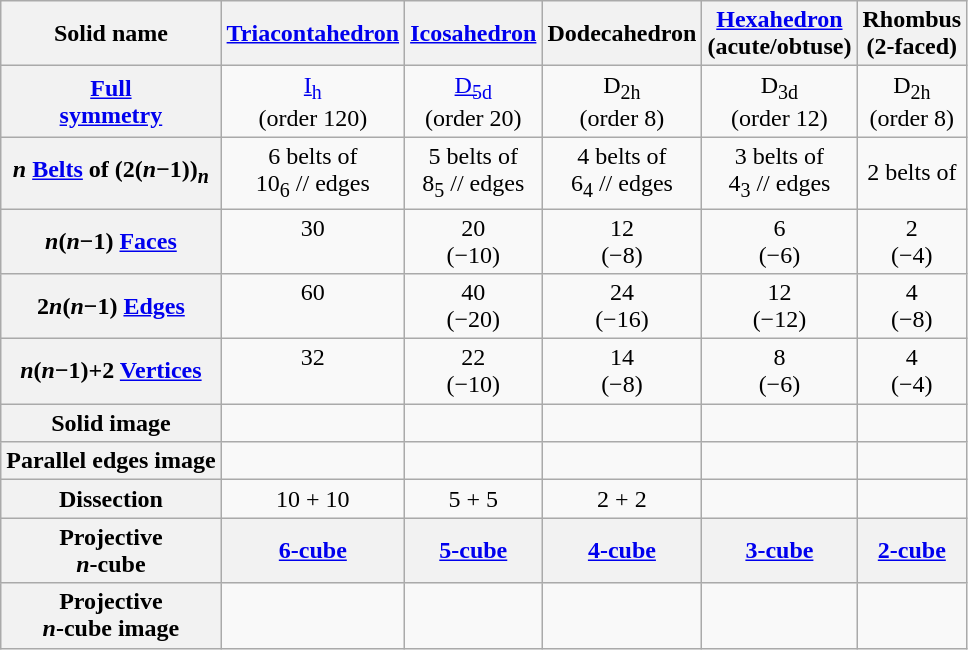<table class=wikitable>
<tr>
<th>Solid name</th>
<th><a href='#'>Triacontahedron</a></th>
<th><a href='#'>Icosahedron</a></th>
<th>Dodecahedron</th>
<th><a href='#'>Hexahedron</a><br>(acute/obtuse)</th>
<th>Rhombus<br>(2-faced)</th>
</tr>
<tr align=center>
<th><a href='#'>Full<br>symmetry</a></th>
<td><a href='#'>I<sub>h</sub></a><br>(order 120)</td>
<td><a href='#'>D<sub>5d</sub></a><br>(order 20)</td>
<td>D<sub>2h</sub><br>(order 8)</td>
<td>D<sub>3d</sub><br>(order 12)</td>
<td>D<sub>2h</sub><br>(order 8)</td>
</tr>
<tr align=center>
<th><em>n</em> <a href='#'>Belts</a> of (2(<em>n</em>−1))<sub><em>n</em></sub> </th>
<td>6 belts of<br>10<sub>6</sub> // edges</td>
<td>5 belts of<br>8<sub>5</sub> // edges</td>
<td>4 belts of<br>6<sub>4</sub> // edges</td>
<td>3 belts of<br>4<sub>3</sub> // edges</td>
<td>2 belts of<br></td>
</tr>
<tr align=center>
<th><em>n</em>(<em>n</em>−1) <a href='#'>Faces</a></th>
<td valign=top>30</td>
<td>20<br>(−10)</td>
<td>12<br>(−8)</td>
<td>6<br>(−6)</td>
<td>2<br>(−4)</td>
</tr>
<tr align=center>
<th>2<em>n</em>(<em>n</em>−1) <a href='#'>Edges</a></th>
<td valign=top>60</td>
<td>40<br>(−20)</td>
<td>24<br>(−16)</td>
<td>12<br>(−12)</td>
<td>4<br>(−8)</td>
</tr>
<tr align=center>
<th><em>n</em>(<em>n</em>−1)+2 <a href='#'>Vertices</a></th>
<td valign=top>32</td>
<td>22<br>(−10)</td>
<td>14<br>(−8)</td>
<td>8<br>(−6)</td>
<td>4<br>(−4)</td>
</tr>
<tr align=center>
<th>Solid image</th>
<td></td>
<td></td>
<td></td>
<td></td>
<td></td>
</tr>
<tr align=center>
<th>Parallel edges image</th>
<td></td>
<td></td>
<td></td>
<td></td>
<td></td>
</tr>
<tr align=center>
<th>Dissection</th>
<td>10 + 10</td>
<td>5 + 5</td>
<td>2 + 2</td>
<td></td>
<td></td>
</tr>
<tr>
<th>Projective<br><em>n</em>-cube</th>
<th><a href='#'>6-cube</a></th>
<th><a href='#'>5-cube</a></th>
<th><a href='#'>4-cube</a></th>
<th><a href='#'>3-cube</a></th>
<th><a href='#'>2-cube</a></th>
</tr>
<tr align=center>
<th>Projective<br><em>n</em>-cube image</th>
<td></td>
<td></td>
<td></td>
<td></td>
<td></td>
</tr>
</table>
